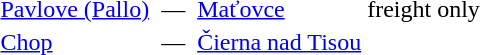<table>
<tr>
<td><a href='#'>Pavlove (Pallo)</a></td>
<td></td>
<td>—</td>
<td></td>
<td><a href='#'>Maťovce</a></td>
<td>freight only</td>
</tr>
<tr>
<td><a href='#'>Chop</a></td>
<td></td>
<td>—</td>
<td></td>
<td><a href='#'>Čierna nad Tisou</a></td>
<td></td>
</tr>
</table>
